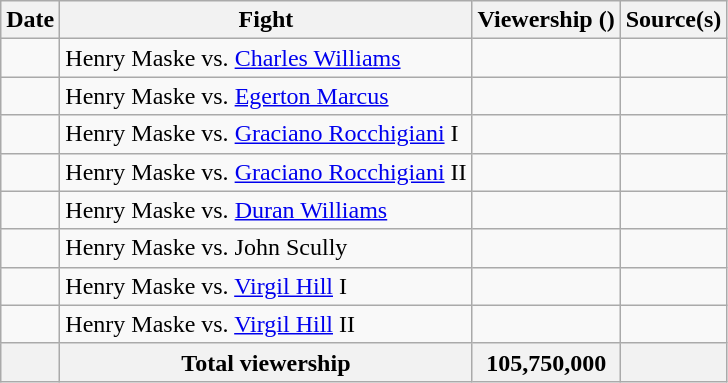<table class="wikitable sortable">
<tr>
<th>Date</th>
<th>Fight</th>
<th>Viewership ()</th>
<th>Source(s)</th>
</tr>
<tr>
<td></td>
<td>Henry Maske vs. <a href='#'>Charles Williams</a></td>
<td></td>
<td></td>
</tr>
<tr>
<td></td>
<td>Henry Maske vs. <a href='#'>Egerton Marcus</a></td>
<td></td>
<td></td>
</tr>
<tr>
<td></td>
<td>Henry Maske vs. <a href='#'>Graciano Rocchigiani</a> I</td>
<td></td>
<td></td>
</tr>
<tr>
<td></td>
<td>Henry Maske vs. <a href='#'>Graciano Rocchigiani</a> II</td>
<td></td>
<td></td>
</tr>
<tr>
<td></td>
<td>Henry Maske vs. <a href='#'>Duran Williams</a></td>
<td></td>
<td></td>
</tr>
<tr>
<td></td>
<td>Henry Maske vs. John Scully</td>
<td></td>
<td></td>
</tr>
<tr>
<td></td>
<td>Henry Maske vs. <a href='#'>Virgil Hill</a> I</td>
<td></td>
<td></td>
</tr>
<tr>
<td></td>
<td>Henry Maske vs. <a href='#'>Virgil Hill</a> II</td>
<td></td>
<td></td>
</tr>
<tr>
<th></th>
<th>Total viewership</th>
<th>105,750,000</th>
<th></th>
</tr>
</table>
